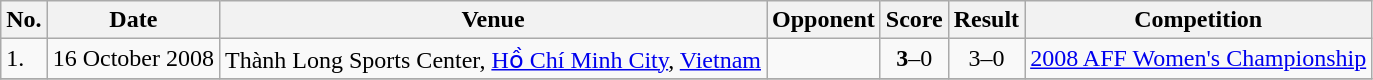<table class="wikitable">
<tr>
<th>No.</th>
<th>Date</th>
<th>Venue</th>
<th>Opponent</th>
<th>Score</th>
<th>Result</th>
<th>Competition</th>
</tr>
<tr>
<td>1.</td>
<td>16 October 2008</td>
<td>Thành Long Sports Center, <a href='#'>Hồ Chí Minh City</a>, <a href='#'>Vietnam</a></td>
<td></td>
<td align=center><strong>3</strong>–0</td>
<td align=center>3–0</td>
<td><a href='#'>2008 AFF Women's Championship</a></td>
</tr>
<tr>
</tr>
</table>
